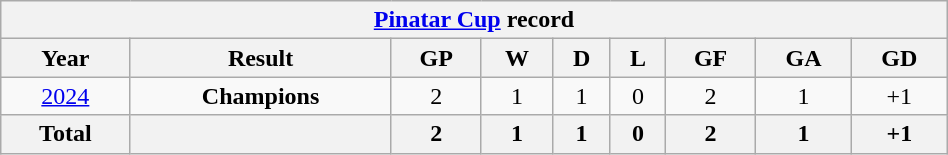<table class="wikitable" style="text-align: center; width:50%;">
<tr>
<th colspan=9><a href='#'>Pinatar Cup</a> record</th>
</tr>
<tr>
<th>Year</th>
<th>Result</th>
<th>GP</th>
<th>W</th>
<th>D</th>
<th>L</th>
<th>GF</th>
<th>GA</th>
<th>GD</th>
</tr>
<tr>
<td><a href='#'>2024</a></td>
<td><strong>Champions</strong></td>
<td>2</td>
<td>1</td>
<td>1</td>
<td>0</td>
<td>2</td>
<td>1</td>
<td>+1</td>
</tr>
<tr>
<th>Total</th>
<th></th>
<th>2</th>
<th>1</th>
<th>1</th>
<th>0</th>
<th>2</th>
<th>1</th>
<th>+1</th>
</tr>
</table>
